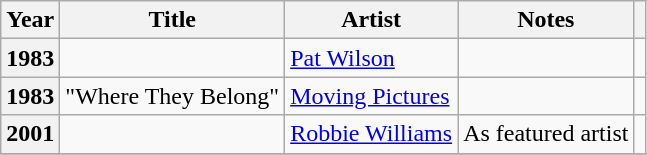<table class="wikitable plainrowheaders sortable">
<tr>
<th scope="col">Year</th>
<th scope="col">Title</th>
<th scope="col">Artist</th>
<th scope="col" class="unsortable">Notes</th>
<th scope="col" class="unsortable"></th>
</tr>
<tr>
<th scope="row">1983</th>
<td></td>
<td><a href='#'>Pat Wilson</a></td>
<td></td>
<td style="text-align:center;"></td>
</tr>
<tr>
<th scope="row">1983</th>
<td>"Where They Belong"</td>
<td><a href='#'>Moving Pictures</a></td>
<td></td>
<td style="text-align:center;"></td>
</tr>
<tr>
<th scope="row">2001</th>
<td></td>
<td><a href='#'>Robbie Williams</a></td>
<td>As featured artist</td>
<td style="text-align:center;"></td>
</tr>
<tr>
</tr>
</table>
